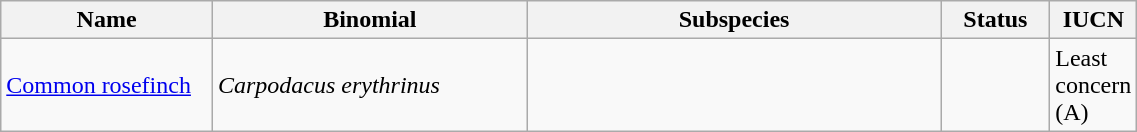<table width=60% class="wikitable">
<tr>
<th width=20%>Name</th>
<th width=30%>Binomial</th>
<th width=40%>Subspecies</th>
<th width=30%>Status</th>
<th width=30%>IUCN</th>
</tr>
<tr>
<td><a href='#'>Common rosefinch</a><br></td>
<td><em>Carpodacus erythrinus</em></td>
<td></td>
<td></td>
<td>Least concern<br>(A)</td>
</tr>
</table>
